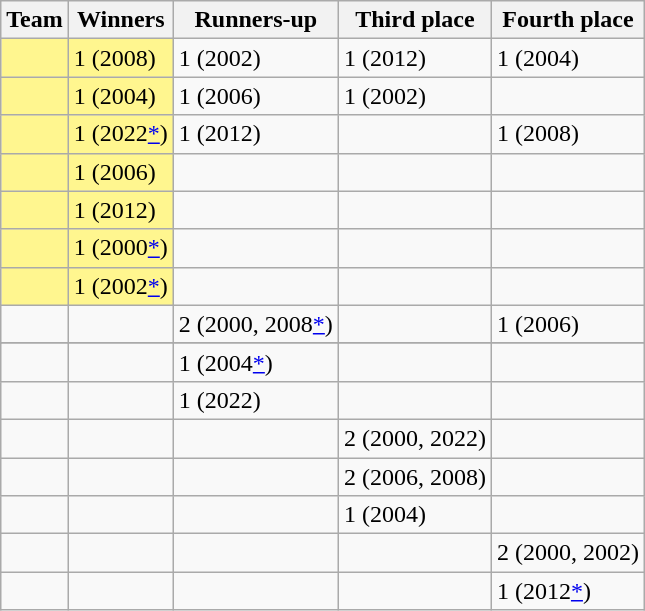<table class="wikitable sortable">
<tr>
<th>Team</th>
<th>Winners</th>
<th>Runners-up</th>
<th>Third place</th>
<th>Fourth place</th>
</tr>
<tr>
<td style=background:#FFF68F></td>
<td style=background:#FFF68F>1 (2008)</td>
<td>1 (2002)</td>
<td>1 (2012)</td>
<td>1 (2004)</td>
</tr>
<tr>
<td style=background:#FFF68F></td>
<td style=background:#FFF68F>1 (2004)</td>
<td>1 (2006)</td>
<td>1 (2002)</td>
<td></td>
</tr>
<tr>
<td style=background:#FFF68F></td>
<td style=background:#FFF68F>1 (2022<a href='#'>*</a>)</td>
<td>1 (2012)</td>
<td></td>
<td>1 (2008)</td>
</tr>
<tr>
<td style=background:#FFF68F></td>
<td style=background:#FFF68F>1 (2006)</td>
<td></td>
<td></td>
<td></td>
</tr>
<tr>
<td style=background:#FFF68F></td>
<td style=background:#FFF68F>1 (2012)</td>
<td></td>
<td></td>
<td></td>
</tr>
<tr>
<td style=background:#FFF68F></td>
<td style=background:#FFF68F>1 (2000<a href='#'>*</a>)</td>
<td></td>
<td></td>
<td></td>
</tr>
<tr>
<td style=background:#FFF68F></td>
<td style=background:#FFF68F>1 (2002<a href='#'>*</a>)</td>
<td></td>
<td></td>
<td></td>
</tr>
<tr>
<td></td>
<td></td>
<td>2 (2000, 2008<a href='#'>*</a>)</td>
<td></td>
<td>1 (2006)</td>
</tr>
<tr>
</tr>
<tr>
<td></td>
<td></td>
<td>1 (2004<a href='#'>*</a>)</td>
<td></td>
<td></td>
</tr>
<tr>
<td></td>
<td></td>
<td>1 (2022)</td>
<td></td>
<td></td>
</tr>
<tr>
<td></td>
<td></td>
<td></td>
<td>2 (2000, 2022)</td>
<td></td>
</tr>
<tr>
<td></td>
<td></td>
<td></td>
<td>2 (2006, 2008)</td>
<td></td>
</tr>
<tr>
<td></td>
<td></td>
<td></td>
<td>1 (2004)</td>
<td></td>
</tr>
<tr>
<td></td>
<td></td>
<td></td>
<td></td>
<td>2 (2000, 2002)</td>
</tr>
<tr>
<td></td>
<td></td>
<td></td>
<td></td>
<td>1 (2012<a href='#'>*</a>)</td>
</tr>
</table>
